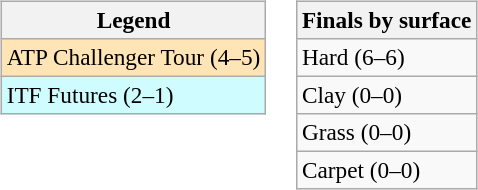<table>
<tr valign=top>
<td><br><table class=wikitable style=font-size:97%>
<tr>
<th>Legend</th>
</tr>
<tr bgcolor=moccasin>
<td>ATP Challenger Tour (4–5)</td>
</tr>
<tr bgcolor=cffcff>
<td>ITF Futures (2–1)</td>
</tr>
</table>
</td>
<td><br><table class=wikitable style=font-size:97%>
<tr>
<th>Finals by surface</th>
</tr>
<tr>
<td>Hard (6–6)</td>
</tr>
<tr>
<td>Clay (0–0)</td>
</tr>
<tr>
<td>Grass (0–0)</td>
</tr>
<tr>
<td>Carpet (0–0)</td>
</tr>
</table>
</td>
</tr>
</table>
